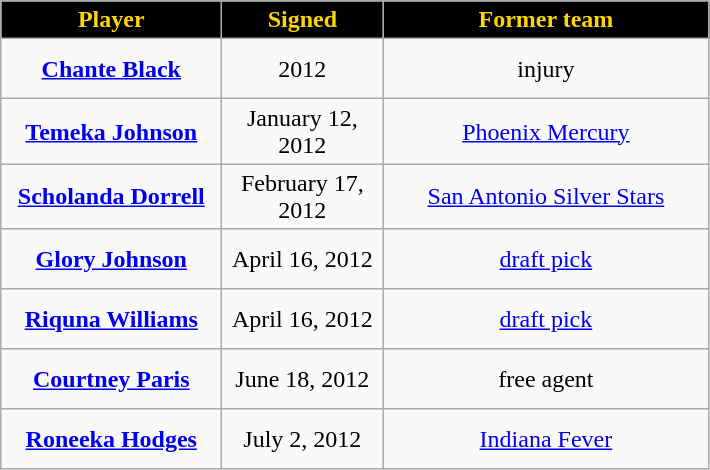<table class="wikitable" style="text-align: center">
<tr align="center" bgcolor="#dddddd">
<td style="background:#000000;color:#ffd700; width:140px"><strong>Player</strong></td>
<td style="background:#000000;color:#ffd700; width:100px"><strong>Signed</strong></td>
<td style="background:#000000;color:#ffd700; width:210px"><strong>Former team</strong></td>
</tr>
<tr style="height:40px">
<td><strong><a href='#'>Chante Black</a></strong></td>
<td>2012</td>
<td>injury</td>
</tr>
<tr style="height:40px">
<td><strong><a href='#'>Temeka Johnson</a></strong></td>
<td>January 12, 2012</td>
<td><a href='#'>Phoenix Mercury</a></td>
</tr>
<tr style="height:40px">
<td><strong><a href='#'>Scholanda Dorrell</a></strong></td>
<td>February 17, 2012</td>
<td><a href='#'>San Antonio Silver Stars</a></td>
</tr>
<tr style="height:40px">
<td><strong><a href='#'>Glory Johnson</a></strong></td>
<td>April 16, 2012</td>
<td><a href='#'>draft pick</a></td>
</tr>
<tr style="height:40px">
<td><strong><a href='#'>Riquna Williams</a></strong></td>
<td>April 16, 2012</td>
<td><a href='#'>draft pick</a></td>
</tr>
<tr style="height:40px">
<td><strong><a href='#'>Courtney Paris</a></strong></td>
<td>June 18, 2012</td>
<td>free agent</td>
</tr>
<tr style="height:40px">
<td><strong><a href='#'>Roneeka Hodges</a></strong></td>
<td>July 2, 2012</td>
<td><a href='#'>Indiana Fever</a></td>
</tr>
</table>
